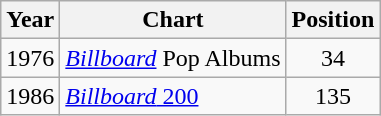<table class="wikitable">
<tr>
<th>Year</th>
<th>Chart</th>
<th>Position</th>
</tr>
<tr>
<td>1976</td>
<td><em><a href='#'>Billboard</a></em> Pop Albums</td>
<td style="text-align:center;">34</td>
</tr>
<tr>
<td>1986</td>
<td><a href='#'><em>Billboard</em> 200</a></td>
<td style="text-align:center;">135</td>
</tr>
</table>
